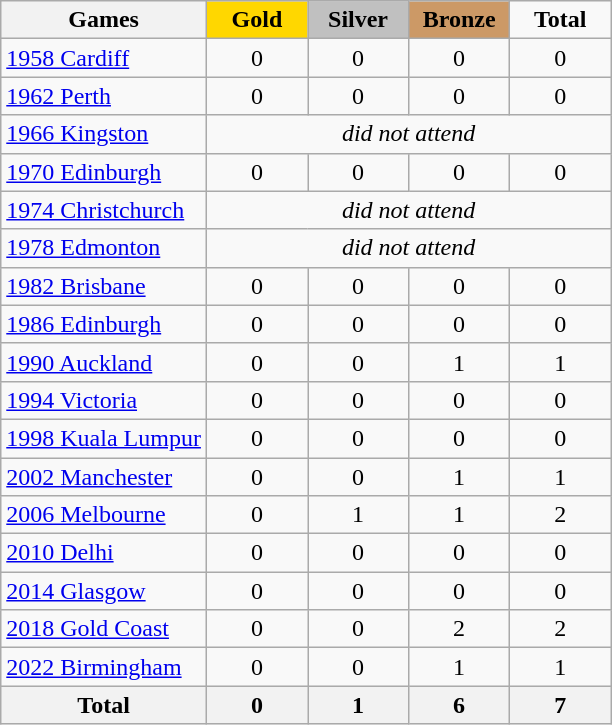<table class="wikitable" style="text-align:center">
<tr>
<th>Games</th>
<td width=60 bgcolor=gold><strong>Gold</strong></td>
<td width=60 bgcolor=silver><strong>Silver</strong></td>
<td width=60 bgcolor=cc9966><strong>Bronze</strong></td>
<td width=60><strong>Total</strong></td>
</tr>
<tr>
<td align=left><a href='#'>1958 Cardiff</a></td>
<td>0</td>
<td>0</td>
<td>0</td>
<td>0</td>
</tr>
<tr>
<td align=left><a href='#'>1962 Perth</a></td>
<td>0</td>
<td>0</td>
<td>0</td>
<td>0</td>
</tr>
<tr>
<td align=left><a href='#'>1966 Kingston</a></td>
<td colspan=4><em>did not attend</em></td>
</tr>
<tr>
<td align=left><a href='#'>1970 Edinburgh</a></td>
<td>0</td>
<td>0</td>
<td>0</td>
<td>0</td>
</tr>
<tr>
<td align=left><a href='#'>1974 Christchurch</a></td>
<td colspan=4><em>did not attend</em></td>
</tr>
<tr>
<td align=left><a href='#'>1978 Edmonton</a></td>
<td colspan=4><em>did not attend</em></td>
</tr>
<tr>
<td align=left><a href='#'>1982 Brisbane</a></td>
<td>0</td>
<td>0</td>
<td>0</td>
<td>0</td>
</tr>
<tr>
<td align=left><a href='#'>1986 Edinburgh</a></td>
<td>0</td>
<td>0</td>
<td>0</td>
<td>0</td>
</tr>
<tr>
<td align=left><a href='#'>1990 Auckland</a></td>
<td>0</td>
<td>0</td>
<td>1</td>
<td>1</td>
</tr>
<tr>
<td align=left><a href='#'>1994 Victoria</a></td>
<td>0</td>
<td>0</td>
<td>0</td>
<td>0</td>
</tr>
<tr>
<td align=left><a href='#'>1998 Kuala Lumpur</a></td>
<td>0</td>
<td>0</td>
<td>0</td>
<td>0</td>
</tr>
<tr>
<td align=left><a href='#'>2002 Manchester</a></td>
<td>0</td>
<td>0</td>
<td>1</td>
<td>1</td>
</tr>
<tr>
<td align=left><a href='#'>2006 Melbourne</a></td>
<td>0</td>
<td>1</td>
<td>1</td>
<td>2</td>
</tr>
<tr>
<td align=left><a href='#'>2010 Delhi</a></td>
<td>0</td>
<td>0</td>
<td>0</td>
<td>0</td>
</tr>
<tr>
<td align=left><a href='#'>2014 Glasgow</a></td>
<td>0</td>
<td>0</td>
<td>0</td>
<td>0</td>
</tr>
<tr>
<td align=left><a href='#'>2018 Gold Coast</a></td>
<td>0</td>
<td>0</td>
<td>2</td>
<td>2</td>
</tr>
<tr>
<td align=left><a href='#'>2022 Birmingham</a></td>
<td>0</td>
<td>0</td>
<td>1</td>
<td>1</td>
</tr>
<tr>
<th>Total</th>
<th>0</th>
<th>1</th>
<th>6</th>
<th>7</th>
</tr>
</table>
